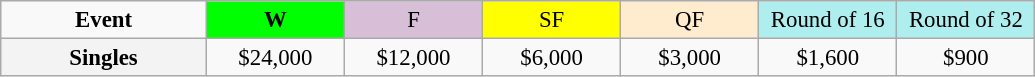<table class=wikitable style=font-size:95%;text-align:center>
<tr>
<td style="width:130px"><strong>Event</strong></td>
<td style="width:85px; background:lime"><strong>W</strong></td>
<td style="width:85px; background:thistle">F</td>
<td style="width:85px; background:#ffff00">SF</td>
<td style="width:85px; background:#ffebcd">QF</td>
<td style="width:85px; background:#afeeee">Round of 16</td>
<td style="width:85px; background:#afeeee">Round of 32</td>
</tr>
<tr>
<th style=background:#f3f3f3>Singles </th>
<td>$24,000</td>
<td>$12,000</td>
<td>$6,000</td>
<td>$3,000</td>
<td>$1,600</td>
<td>$900</td>
</tr>
</table>
